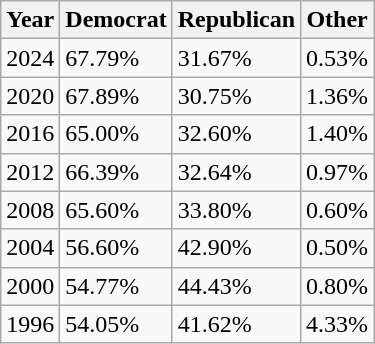<table class="wikitable">
<tr>
<th>Year</th>
<th>Democrat</th>
<th>Republican</th>
<th>Other</th>
</tr>
<tr>
<td>2024</td>
<td>67.79%</td>
<td>31.67%</td>
<td>0.53%</td>
</tr>
<tr>
<td>2020</td>
<td>67.89%</td>
<td>30.75%</td>
<td>1.36%</td>
</tr>
<tr>
<td>2016</td>
<td>65.00%</td>
<td>32.60%</td>
<td>1.40%</td>
</tr>
<tr>
<td>2012</td>
<td>66.39%</td>
<td>32.64%</td>
<td>0.97%</td>
</tr>
<tr>
<td>2008</td>
<td>65.60%</td>
<td>33.80%</td>
<td>0.60%</td>
</tr>
<tr>
<td>2004</td>
<td>56.60%</td>
<td>42.90%</td>
<td>0.50%</td>
</tr>
<tr>
<td>2000</td>
<td>54.77%</td>
<td>44.43%</td>
<td>0.80%</td>
</tr>
<tr>
<td>1996</td>
<td>54.05%</td>
<td>41.62%</td>
<td>4.33%</td>
</tr>
</table>
